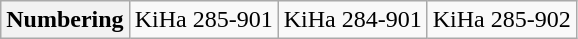<table class="wikitable">
<tr>
<th>Numbering</th>
<td>KiHa 285-901</td>
<td>KiHa 284-901</td>
<td>KiHa 285-902</td>
</tr>
</table>
